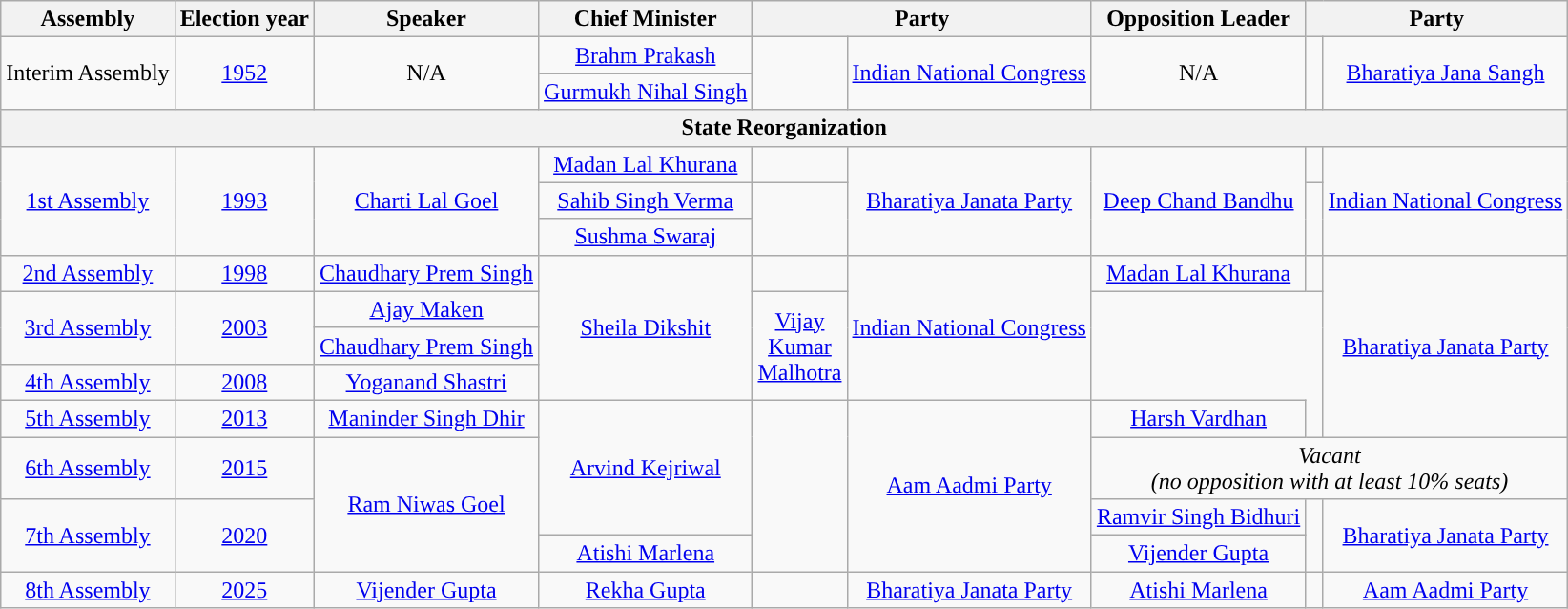<table class="wikitable sortable" style="text-align:center;">
<tr>
<th>Assembly</th>
<th>Election year</th>
<th>Speaker</th>
<th>Chief Minister</th>
<th colspan=2>Party</th>
<th>Opposition Leader</th>
<th colspan=2>Party</th>
</tr>
<tr>
<td rowspan="2">Interim Assembly</td>
<td rowspan="2"><a href='#'>1952</a></td>
<td rowspan="2">N/A</td>
<td><a href='#'>Brahm Prakash</a></td>
<td rowspan="2" bgcolor=></td>
<td rowspan="2"><a href='#'>Indian National Congress</a></td>
<td rowspan="2">N/A</td>
<td rowspan="2" bgcolor=></td>
<td rowspan="2"><a href='#'>Bharatiya Jana Sangh</a></td>
</tr>
<tr>
<td><a href='#'>Gurmukh Nihal Singh</a></td>
</tr>
<tr>
<th colspan="9">State Reorganization</th>
</tr>
<tr>
<td rowspan="3"><a href='#'>1st Assembly</a></td>
<td rowspan="3"><a href='#'>1993</a></td>
<td rowspan="3"><a href='#'>Charti Lal Goel</a></td>
<td><a href='#'>Madan Lal Khurana</a></td>
<td width="4" style="background-color: "></td>
<td rowspan="3"><a href='#'>Bharatiya Janata Party</a></td>
<td rowspan="3"><a href='#'>Deep Chand Bandhu</a></td>
<td width="4" style="background-color: "></td>
<td rowspan="3"><a href='#'>Indian National Congress</a></td>
</tr>
<tr>
<td><a href='#'>Sahib Singh Verma</a></td>
</tr>
<tr>
<td><a href='#'>Sushma Swaraj</a></td>
</tr>
<tr>
<td><a href='#'>2nd Assembly</a></td>
<td><a href='#'>1998</a></td>
<td><a href='#'>Chaudhary Prem Singh</a></td>
<td rowspan="4"><a href='#'>Sheila Dikshit</a></td>
<td width="4" style="background-color: "></td>
<td rowspan="4"><a href='#'>Indian National Congress</a></td>
<td><a href='#'>Madan Lal Khurana</a></td>
<td width="5" style="background-color: "></td>
<td rowspan="5"><a href='#'>Bharatiya Janata Party</a></td>
</tr>
<tr>
<td rowspan=2><a href='#'>3rd Assembly</a></td>
<td rowspan=2><a href='#'>2003</a></td>
<td><a href='#'>Ajay Maken</a></td>
<td rowspan="3"><a href='#'>Vijay Kumar Malhotra</a></td>
</tr>
<tr>
<td><a href='#'>Chaudhary Prem Singh</a></td>
</tr>
<tr>
<td><a href='#'>4th Assembly</a></td>
<td><a href='#'>2008</a></td>
<td><a href='#'>Yoganand Shastri</a></td>
</tr>
<tr>
<td><a href='#'>5th Assembly</a></td>
<td><a href='#'>2013</a></td>
<td><a href='#'>Maninder Singh Dhir</a></td>
<td rowspan="3"><a href='#'>Arvind Kejriwal</a></td>
<td rowspan="4" width="4" style="background-color: "></td>
<td rowspan="4"><a href='#'>Aam Aadmi Party</a></td>
<td><a href='#'>Harsh Vardhan</a></td>
</tr>
<tr>
<td><a href='#'>6th Assembly</a></td>
<td><a href='#'>2015</a></td>
<td rowspan="3"><a href='#'>Ram Niwas Goel</a></td>
<td colspan="3"><em>Vacant</em><br><em>(no opposition with at least 10% seats)</em></td>
</tr>
<tr>
<td rowspan="2"><a href='#'>7th Assembly</a></td>
<td rowspan="2"><a href='#'>2020</a></td>
<td><a href='#'>Ramvir Singh Bidhuri</a></td>
<td rowspan="2" width="4" style="background-color: "></td>
<td rowspan=2><a href='#'>Bharatiya Janata Party</a></td>
</tr>
<tr>
<td><a href='#'>Atishi Marlena</a></td>
<td><a href='#'>Vijender Gupta</a></td>
</tr>
<tr>
<td><a href='#'>8th Assembly</a></td>
<td><a href='#'>2025</a></td>
<td><a href='#'>Vijender Gupta</a></td>
<td><a href='#'>Rekha Gupta</a></td>
<td rowspan="4" width="4" style="background-color: "></td>
<td rowspan="4"><a href='#'>Bharatiya Janata Party</a></td>
<td><a href='#'>Atishi Marlena</a></td>
<td style="background-color: "></td>
<td><a href='#'>Aam Aadmi Party</a></td>
</tr>
</table>
